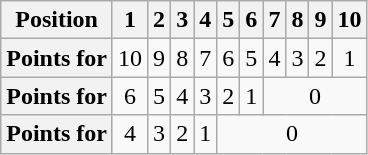<table class="wikitable floatleft" style="text-align: center">
<tr>
<th scope="col">Position</th>
<th scope="col">1</th>
<th scope="col">2</th>
<th scope="col">3</th>
<th scope="col">4</th>
<th scope="col">5</th>
<th scope="col">6</th>
<th scope="col">7</th>
<th scope="col">8</th>
<th scope="col">9</th>
<th scope="col">10</th>
</tr>
<tr>
<th scope="row">Points for </th>
<td>10</td>
<td>9</td>
<td>8</td>
<td>7</td>
<td>6</td>
<td>5</td>
<td>4</td>
<td>3</td>
<td>2</td>
<td>1</td>
</tr>
<tr>
<th scope="row">Points for </th>
<td>6</td>
<td>5</td>
<td>4</td>
<td>3</td>
<td>2</td>
<td>1</td>
<td colspan=4>0</td>
</tr>
<tr>
<th scope="row">Points for </th>
<td>4</td>
<td>3</td>
<td>2</td>
<td>1</td>
<td colspan=6>0</td>
</tr>
</table>
